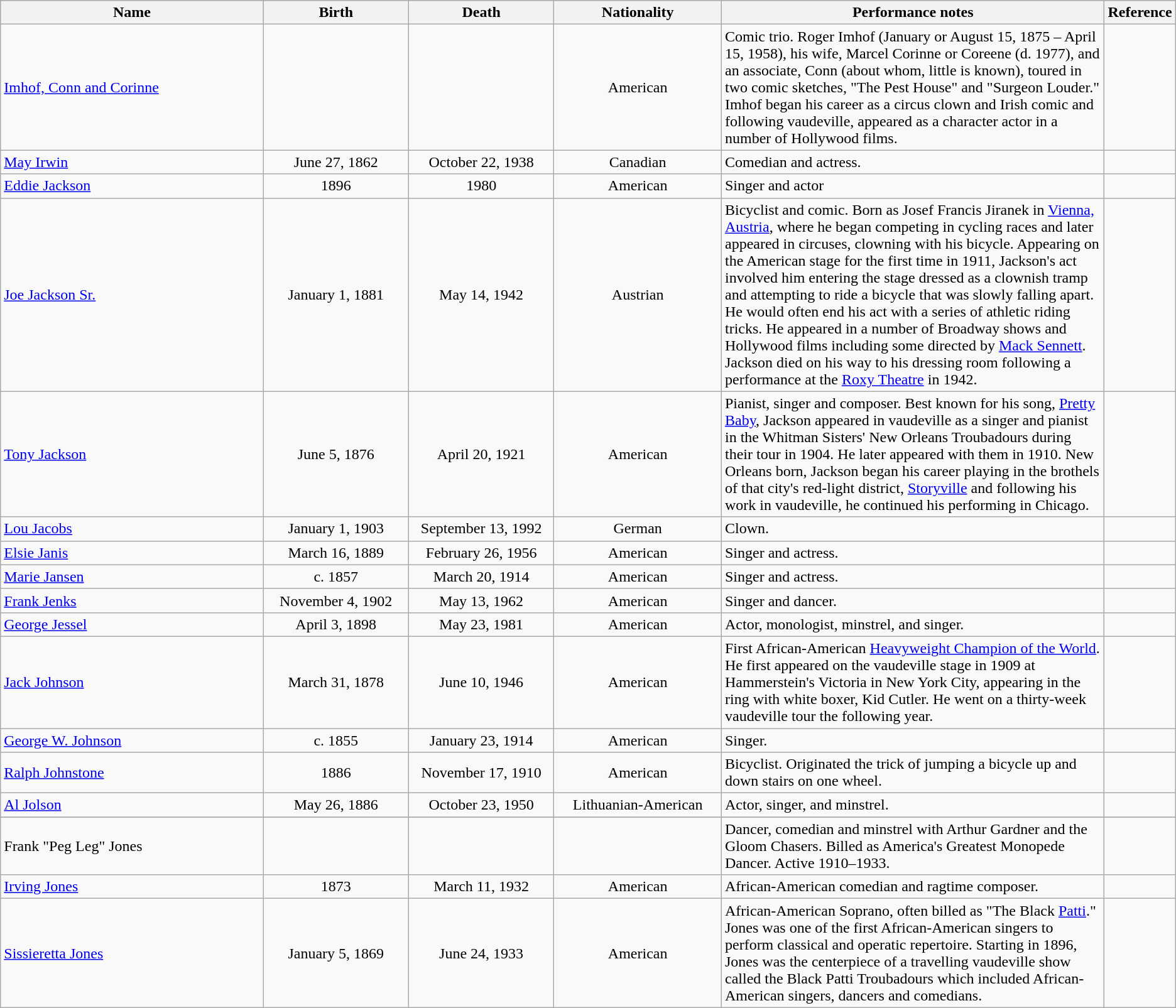<table class="wikitable sortable">
<tr style="background:pink;">
<th style="width:24%;">Name</th>
<th style="width:13%;">Birth</th>
<th style="width:13%;">Death</th>
<th style="width:15%;">Nationality</th>
<th style="width:35%;">Performance notes</th>
<th style="width:1%;">Reference</th>
</tr>
<tr>
<td><a href='#'>Imhof, Conn and Corinne</a></td>
<td style="text-align:center;"></td>
<td style="text-align:center;"></td>
<td style="text-align:center;">American</td>
<td>Comic trio. Roger Imhof (January or August 15, 1875 – April 15, 1958), his wife, Marcel Corinne or Coreene (d. 1977), and an associate, Conn (about whom, little is known), toured in two comic sketches, "The Pest House" and "Surgeon Louder." Imhof began his career as a circus clown and Irish comic and following vaudeville, appeared as a character actor in a number of Hollywood films.</td>
<td></td>
</tr>
<tr>
<td><a href='#'>May Irwin</a></td>
<td style="text-align:center;">June 27, 1862</td>
<td style="text-align:center;">October 22, 1938</td>
<td style="text-align:center;">Canadian</td>
<td>Comedian and actress.</td>
<td></td>
</tr>
<tr>
<td><a href='#'>Eddie Jackson</a></td>
<td style="text-align:center;">1896</td>
<td style="text-align:center;">1980</td>
<td style="text-align:center;">American</td>
<td>Singer and actor</td>
</tr>
<tr>
<td><a href='#'>Joe Jackson Sr.</a></td>
<td style="text-align:center;">January 1, 1881</td>
<td style="text-align:center;">May 14, 1942</td>
<td style="text-align:center;">Austrian</td>
<td>Bicyclist and comic. Born as Josef Francis Jiranek in <a href='#'>Vienna, Austria</a>, where he began competing in cycling races and later appeared in circuses, clowning with his bicycle. Appearing on the American stage for the first time in 1911, Jackson's act involved him entering the stage dressed as a clownish tramp and attempting to ride a bicycle that was slowly falling apart. He would often end his act with a series of athletic riding tricks. He appeared in a number of Broadway shows and Hollywood films including some directed by <a href='#'>Mack Sennett</a>. Jackson died on his way to his dressing room following a performance at the <a href='#'>Roxy Theatre</a> in 1942.</td>
<td></td>
</tr>
<tr>
<td><a href='#'>Tony Jackson</a></td>
<td style="text-align:center;">June 5, 1876</td>
<td style="text-align:center;">April 20, 1921</td>
<td style="text-align:center;">American</td>
<td>Pianist, singer and composer. Best known for his song, <a href='#'>Pretty Baby</a>, Jackson appeared in vaudeville as a singer and pianist in the Whitman Sisters' New Orleans Troubadours during their tour in 1904. He later appeared with them in 1910. New Orleans born, Jackson began his career playing in the brothels of that city's red-light district, <a href='#'>Storyville</a> and following his work in vaudeville, he continued his performing in Chicago.</td>
<td></td>
</tr>
<tr>
<td><a href='#'>Lou Jacobs</a></td>
<td style="text-align:center;">January 1, 1903</td>
<td style="text-align:center;">September 13, 1992</td>
<td style="text-align:center;">German</td>
<td>Clown.</td>
<td></td>
</tr>
<tr>
<td><a href='#'>Elsie Janis</a></td>
<td style="text-align:center;">March 16, 1889</td>
<td style="text-align:center;">February 26, 1956</td>
<td style="text-align:center;">American</td>
<td>Singer and actress.</td>
<td></td>
</tr>
<tr>
<td><a href='#'>Marie Jansen</a></td>
<td style="text-align:center;">c. 1857</td>
<td style="text-align:center;">March 20, 1914</td>
<td style="text-align:center;">American</td>
<td>Singer and actress.</td>
<td></td>
</tr>
<tr>
<td><a href='#'>Frank Jenks</a></td>
<td style="text-align:center;">November 4, 1902</td>
<td style="text-align:center;">May 13, 1962</td>
<td style="text-align:center;">American</td>
<td>Singer and dancer.</td>
<td></td>
</tr>
<tr>
<td><a href='#'>George Jessel</a></td>
<td style="text-align:center;">April 3, 1898</td>
<td style="text-align:center;">May 23, 1981</td>
<td style="text-align:center;">American</td>
<td>Actor, monologist, minstrel, and singer.</td>
<td></td>
</tr>
<tr>
<td><a href='#'>Jack Johnson</a></td>
<td style="text-align:center;">March 31, 1878</td>
<td style="text-align:center;">June 10, 1946</td>
<td style="text-align:center;">American</td>
<td>First African-American <a href='#'>Heavyweight Champion of the World</a>. He first appeared on the vaudeville stage in 1909 at Hammerstein's Victoria in New York City, appearing in the ring with white boxer, Kid Cutler. He went on a thirty-week vaudeville tour the following year.</td>
<td></td>
</tr>
<tr>
<td><a href='#'>George W. Johnson</a></td>
<td style="text-align:center;">c. 1855</td>
<td style="text-align:center;">January 23, 1914</td>
<td style="text-align:center;">American</td>
<td>Singer.</td>
<td></td>
</tr>
<tr>
<td><a href='#'>Ralph Johnstone</a></td>
<td style="text-align:center;">1886</td>
<td style="text-align:center;">November 17, 1910</td>
<td style="text-align:center;">American</td>
<td>Bicyclist. Originated the trick of jumping a bicycle up and down stairs on one wheel.</td>
<td></td>
</tr>
<tr>
<td><a href='#'>Al Jolson</a></td>
<td style="text-align:center;">May 26, 1886</td>
<td style="text-align:center;">October 23, 1950</td>
<td style="text-align:center;">Lithuanian-American</td>
<td>Actor, singer, and minstrel.</td>
<td></td>
</tr>
<tr>
</tr>
<tr>
<td>Frank "Peg Leg" Jones</td>
<td style="text-align:center;"></td>
<td style="text-align:center;"></td>
<td style="text-align:center;"></td>
<td>Dancer, comedian and minstrel with Arthur Gardner and the Gloom Chasers. Billed as America's Greatest Monopede Dancer. Active 1910–1933.</td>
<td></td>
</tr>
<tr>
<td><a href='#'>Irving Jones</a></td>
<td style="text-align:center;">1873</td>
<td style="text-align:center;">March 11, 1932</td>
<td style="text-align:center;">American</td>
<td>African-American comedian and ragtime composer.</td>
<td></td>
</tr>
<tr>
<td><a href='#'>Sissieretta Jones</a></td>
<td style="text-align:center;">January 5, 1869</td>
<td style="text-align:center;">June 24, 1933</td>
<td style="text-align:center;">American</td>
<td>African-American Soprano, often billed as "The Black <a href='#'>Patti</a>." Jones was one of the first African-American singers to perform classical and operatic repertoire. Starting in 1896, Jones was the centerpiece of a travelling vaudeville show called the Black Patti Troubadours which included African-American singers, dancers and comedians.</td>
<td></td>
</tr>
</table>
